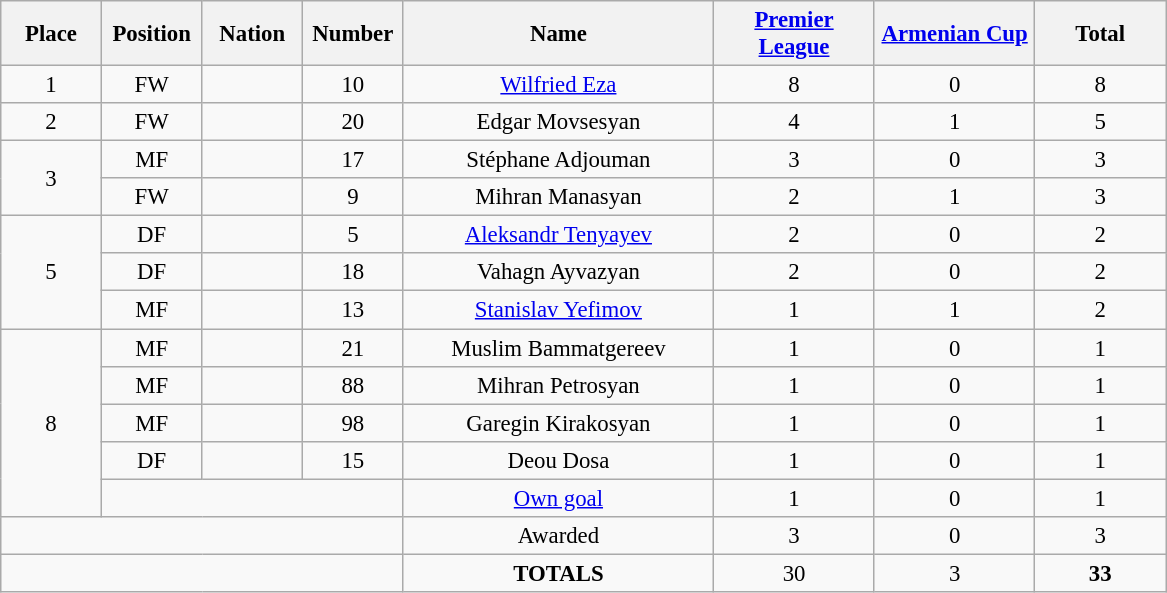<table class="wikitable" style="font-size: 95%; text-align: center;">
<tr>
<th width=60>Place</th>
<th width=60>Position</th>
<th width=60>Nation</th>
<th width=60>Number</th>
<th width=200>Name</th>
<th width=100><a href='#'>Premier League</a></th>
<th width=100><a href='#'>Armenian Cup</a></th>
<th width=80><strong>Total</strong></th>
</tr>
<tr>
<td>1</td>
<td>FW</td>
<td></td>
<td>10</td>
<td><a href='#'>Wilfried Eza</a></td>
<td>8</td>
<td>0</td>
<td>8</td>
</tr>
<tr>
<td>2</td>
<td>FW</td>
<td></td>
<td>20</td>
<td>Edgar Movsesyan</td>
<td>4</td>
<td>1</td>
<td>5</td>
</tr>
<tr>
<td rowspan="2">3</td>
<td>MF</td>
<td></td>
<td>17</td>
<td>Stéphane Adjouman</td>
<td>3</td>
<td>0</td>
<td>3</td>
</tr>
<tr>
<td>FW</td>
<td></td>
<td>9</td>
<td>Mihran Manasyan</td>
<td>2</td>
<td>1</td>
<td>3</td>
</tr>
<tr>
<td rowspan="3">5</td>
<td>DF</td>
<td></td>
<td>5</td>
<td><a href='#'>Aleksandr Tenyayev</a></td>
<td>2</td>
<td>0</td>
<td>2</td>
</tr>
<tr>
<td>DF</td>
<td></td>
<td>18</td>
<td>Vahagn Ayvazyan</td>
<td>2</td>
<td>0</td>
<td>2</td>
</tr>
<tr>
<td>MF</td>
<td></td>
<td>13</td>
<td><a href='#'>Stanislav Yefimov</a></td>
<td>1</td>
<td>1</td>
<td>2</td>
</tr>
<tr>
<td rowspan="5">8</td>
<td>MF</td>
<td></td>
<td>21</td>
<td>Muslim Bammatgereev</td>
<td>1</td>
<td>0</td>
<td>1</td>
</tr>
<tr>
<td>MF</td>
<td></td>
<td>88</td>
<td>Mihran Petrosyan</td>
<td>1</td>
<td>0</td>
<td>1</td>
</tr>
<tr>
<td>MF</td>
<td></td>
<td>98</td>
<td>Garegin Kirakosyan</td>
<td>1</td>
<td>0</td>
<td>1</td>
</tr>
<tr>
<td>DF</td>
<td></td>
<td>15</td>
<td>Deou Dosa</td>
<td>1</td>
<td>0</td>
<td>1</td>
</tr>
<tr>
<td colspan="3"></td>
<td><a href='#'>Own goal</a></td>
<td>1</td>
<td>0</td>
<td>1</td>
</tr>
<tr>
<td colspan="4"></td>
<td>Awarded</td>
<td>3</td>
<td>0</td>
<td>3</td>
</tr>
<tr>
<td colspan="4"></td>
<td><strong>TOTALS</strong></td>
<td>30</td>
<td>3</td>
<td><strong>33</strong></td>
</tr>
</table>
